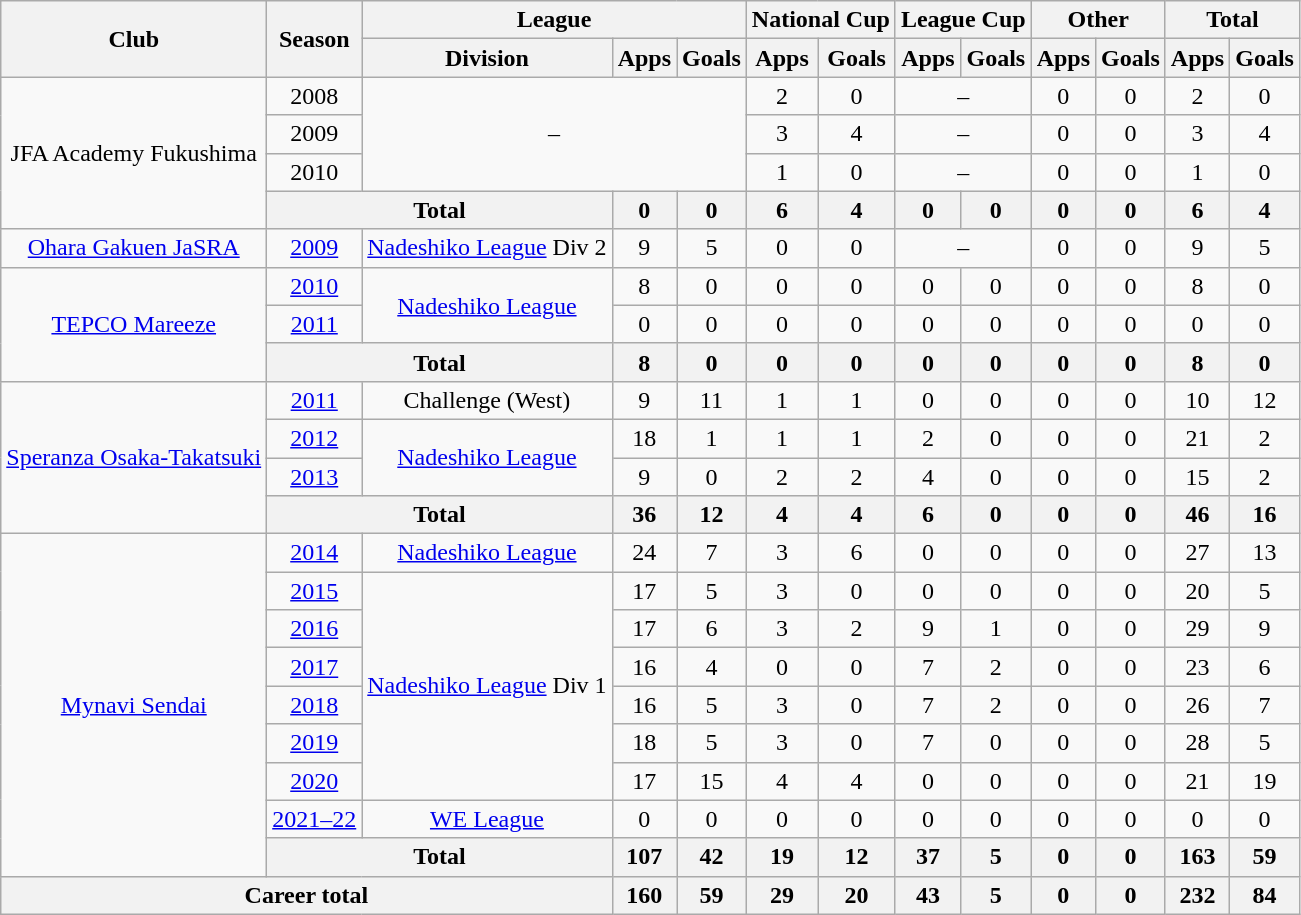<table class="wikitable" style="text-align: center">
<tr>
<th rowspan="2">Club</th>
<th rowspan="2">Season</th>
<th colspan="3">League</th>
<th colspan="2">National Cup</th>
<th colspan="2">League Cup</th>
<th colspan="2">Other</th>
<th colspan="2">Total</th>
</tr>
<tr>
<th>Division</th>
<th>Apps</th>
<th>Goals</th>
<th>Apps</th>
<th>Goals</th>
<th>Apps</th>
<th>Goals</th>
<th>Apps</th>
<th>Goals</th>
<th>Apps</th>
<th>Goals</th>
</tr>
<tr>
<td rowspan="4">JFA Academy Fukushima</td>
<td>2008</td>
<td colspan="3" rowspan="3">–</td>
<td>2</td>
<td>0</td>
<td colspan="2">–</td>
<td>0</td>
<td>0</td>
<td>2</td>
<td>0</td>
</tr>
<tr>
<td>2009</td>
<td>3</td>
<td>4</td>
<td colspan="2">–</td>
<td>0</td>
<td>0</td>
<td>3</td>
<td>4</td>
</tr>
<tr>
<td>2010</td>
<td>1</td>
<td>0</td>
<td colspan="2">–</td>
<td>0</td>
<td>0</td>
<td>1</td>
<td>0</td>
</tr>
<tr>
<th colspan=2>Total</th>
<th>0</th>
<th>0</th>
<th>6</th>
<th>4</th>
<th>0</th>
<th>0</th>
<th>0</th>
<th>0</th>
<th>6</th>
<th>4</th>
</tr>
<tr>
<td><a href='#'>Ohara Gakuen JaSRA</a></td>
<td><a href='#'>2009</a></td>
<td><a href='#'>Nadeshiko League</a> Div 2</td>
<td>9</td>
<td>5</td>
<td>0</td>
<td>0</td>
<td colspan="2">–</td>
<td>0</td>
<td>0</td>
<td>9</td>
<td>5</td>
</tr>
<tr>
<td rowspan="3"><a href='#'>TEPCO Mareeze</a></td>
<td><a href='#'>2010</a></td>
<td rowspan="2"><a href='#'>Nadeshiko League</a></td>
<td>8</td>
<td>0</td>
<td>0</td>
<td>0</td>
<td>0</td>
<td>0</td>
<td>0</td>
<td>0</td>
<td>8</td>
<td>0</td>
</tr>
<tr>
<td><a href='#'>2011</a></td>
<td>0</td>
<td>0</td>
<td>0</td>
<td>0</td>
<td>0</td>
<td>0</td>
<td>0</td>
<td>0</td>
<td>0</td>
<td>0</td>
</tr>
<tr>
<th colspan=2>Total</th>
<th>8</th>
<th>0</th>
<th>0</th>
<th>0</th>
<th>0</th>
<th>0</th>
<th>0</th>
<th>0</th>
<th>8</th>
<th>0</th>
</tr>
<tr>
<td rowspan="4"><a href='#'>Speranza Osaka-Takatsuki</a></td>
<td><a href='#'>2011</a></td>
<td>Challenge (West)</td>
<td>9</td>
<td>11</td>
<td>1</td>
<td>1</td>
<td>0</td>
<td>0</td>
<td>0</td>
<td>0</td>
<td>10</td>
<td>12</td>
</tr>
<tr>
<td><a href='#'>2012</a></td>
<td rowspan="2"><a href='#'>Nadeshiko League</a></td>
<td>18</td>
<td>1</td>
<td>1</td>
<td>1</td>
<td>2</td>
<td>0</td>
<td>0</td>
<td>0</td>
<td>21</td>
<td>2</td>
</tr>
<tr>
<td><a href='#'>2013</a></td>
<td>9</td>
<td>0</td>
<td>2</td>
<td>2</td>
<td>4</td>
<td>0</td>
<td>0</td>
<td>0</td>
<td>15</td>
<td>2</td>
</tr>
<tr>
<th colspan=2>Total</th>
<th>36</th>
<th>12</th>
<th>4</th>
<th>4</th>
<th>6</th>
<th>0</th>
<th>0</th>
<th>0</th>
<th>46</th>
<th>16</th>
</tr>
<tr>
<td rowspan="9"><a href='#'>Mynavi Sendai</a></td>
<td><a href='#'>2014</a></td>
<td><a href='#'>Nadeshiko League</a></td>
<td>24</td>
<td>7</td>
<td>3</td>
<td>6</td>
<td>0</td>
<td>0</td>
<td>0</td>
<td>0</td>
<td>27</td>
<td>13</td>
</tr>
<tr>
<td><a href='#'>2015</a></td>
<td rowspan="6"><a href='#'>Nadeshiko League</a> Div 1</td>
<td>17</td>
<td>5</td>
<td>3</td>
<td>0</td>
<td>0</td>
<td>0</td>
<td>0</td>
<td>0</td>
<td>20</td>
<td>5</td>
</tr>
<tr>
<td><a href='#'>2016</a></td>
<td>17</td>
<td>6</td>
<td>3</td>
<td>2</td>
<td>9</td>
<td>1</td>
<td>0</td>
<td>0</td>
<td>29</td>
<td>9</td>
</tr>
<tr>
<td><a href='#'>2017</a></td>
<td>16</td>
<td>4</td>
<td>0</td>
<td>0</td>
<td>7</td>
<td>2</td>
<td>0</td>
<td>0</td>
<td>23</td>
<td>6</td>
</tr>
<tr>
<td><a href='#'>2018</a></td>
<td>16</td>
<td>5</td>
<td>3</td>
<td>0</td>
<td>7</td>
<td>2</td>
<td>0</td>
<td>0</td>
<td>26</td>
<td>7</td>
</tr>
<tr>
<td><a href='#'>2019</a></td>
<td>18</td>
<td>5</td>
<td>3</td>
<td>0</td>
<td>7</td>
<td>0</td>
<td>0</td>
<td>0</td>
<td>28</td>
<td>5</td>
</tr>
<tr>
<td><a href='#'>2020</a></td>
<td>17</td>
<td>15</td>
<td>4</td>
<td>4</td>
<td>0</td>
<td>0</td>
<td>0</td>
<td>0</td>
<td>21</td>
<td>19</td>
</tr>
<tr>
<td><a href='#'>2021–22</a></td>
<td><a href='#'>WE League</a></td>
<td>0</td>
<td>0</td>
<td>0</td>
<td>0</td>
<td>0</td>
<td>0</td>
<td>0</td>
<td>0</td>
<td>0</td>
<td>0</td>
</tr>
<tr>
<th colspan=2>Total</th>
<th>107</th>
<th>42</th>
<th>19</th>
<th>12</th>
<th>37</th>
<th>5</th>
<th>0</th>
<th>0</th>
<th>163</th>
<th>59</th>
</tr>
<tr>
<th colspan=3>Career total</th>
<th>160</th>
<th>59</th>
<th>29</th>
<th>20</th>
<th>43</th>
<th>5</th>
<th>0</th>
<th>0</th>
<th>232</th>
<th>84</th>
</tr>
</table>
